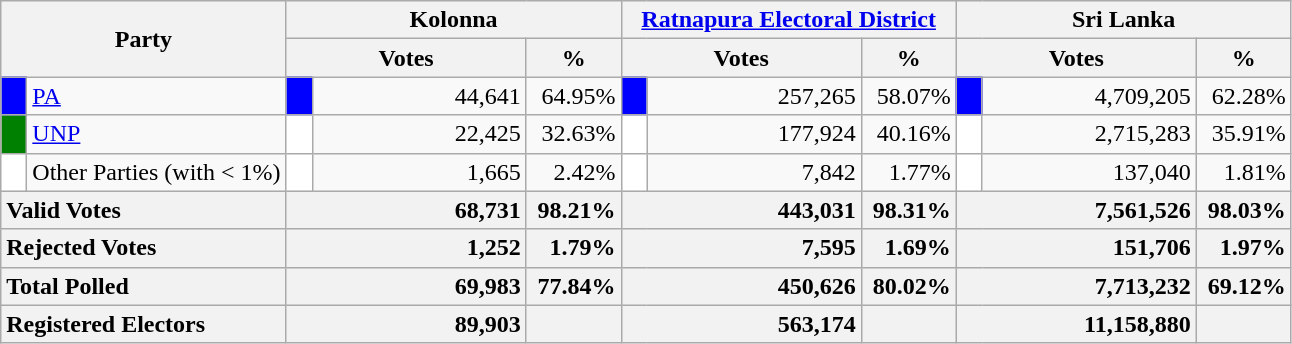<table class="wikitable">
<tr>
<th colspan="2" width="144px"rowspan="2">Party</th>
<th colspan="3" width="216px">Kolonna</th>
<th colspan="3" width="216px"><a href='#'>Ratnapura Electoral District</a></th>
<th colspan="3" width="216px">Sri Lanka</th>
</tr>
<tr>
<th colspan="2" width="144px">Votes</th>
<th>%</th>
<th colspan="2" width="144px">Votes</th>
<th>%</th>
<th colspan="2" width="144px">Votes</th>
<th>%</th>
</tr>
<tr>
<td style="background-color:blue;" width="10px"></td>
<td style="text-align:left;"><a href='#'>PA</a></td>
<td style="background-color:blue;" width="10px"></td>
<td style="text-align:right;">44,641</td>
<td style="text-align:right;">64.95%</td>
<td style="background-color:blue;" width="10px"></td>
<td style="text-align:right;">257,265</td>
<td style="text-align:right;">58.07%</td>
<td style="background-color:blue;" width="10px"></td>
<td style="text-align:right;">4,709,205</td>
<td style="text-align:right;">62.28%</td>
</tr>
<tr>
<td style="background-color:green;" width="10px"></td>
<td style="text-align:left;"><a href='#'>UNP</a></td>
<td style="background-color:white;" width="10px"></td>
<td style="text-align:right;">22,425</td>
<td style="text-align:right;">32.63%</td>
<td style="background-color:white;" width="10px"></td>
<td style="text-align:right;">177,924</td>
<td style="text-align:right;">40.16%</td>
<td style="background-color:white;" width="10px"></td>
<td style="text-align:right;">2,715,283</td>
<td style="text-align:right;">35.91%</td>
</tr>
<tr>
<td style="background-color:white;" width="10px"></td>
<td style="text-align:left;">Other Parties (with < 1%)</td>
<td style="background-color:white;" width="10px"></td>
<td style="text-align:right;">1,665</td>
<td style="text-align:right;">2.42%</td>
<td style="background-color:white;" width="10px"></td>
<td style="text-align:right;">7,842</td>
<td style="text-align:right;">1.77%</td>
<td style="background-color:white;" width="10px"></td>
<td style="text-align:right;">137,040</td>
<td style="text-align:right;">1.81%</td>
</tr>
<tr>
<th colspan="2" width="144px"style="text-align:left;">Valid Votes</th>
<th style="text-align:right;"colspan="2" width="144px">68,731</th>
<th style="text-align:right;">98.21%</th>
<th style="text-align:right;"colspan="2" width="144px">443,031</th>
<th style="text-align:right;">98.31%</th>
<th style="text-align:right;"colspan="2" width="144px">7,561,526</th>
<th style="text-align:right;">98.03%</th>
</tr>
<tr>
<th colspan="2" width="144px"style="text-align:left;">Rejected Votes</th>
<th style="text-align:right;"colspan="2" width="144px">1,252</th>
<th style="text-align:right;">1.79%</th>
<th style="text-align:right;"colspan="2" width="144px">7,595</th>
<th style="text-align:right;">1.69%</th>
<th style="text-align:right;"colspan="2" width="144px">151,706</th>
<th style="text-align:right;">1.97%</th>
</tr>
<tr>
<th colspan="2" width="144px"style="text-align:left;">Total Polled</th>
<th style="text-align:right;"colspan="2" width="144px">69,983</th>
<th style="text-align:right;">77.84%</th>
<th style="text-align:right;"colspan="2" width="144px">450,626</th>
<th style="text-align:right;">80.02%</th>
<th style="text-align:right;"colspan="2" width="144px">7,713,232</th>
<th style="text-align:right;">69.12%</th>
</tr>
<tr>
<th colspan="2" width="144px"style="text-align:left;">Registered Electors</th>
<th style="text-align:right;"colspan="2" width="144px">89,903</th>
<th></th>
<th style="text-align:right;"colspan="2" width="144px">563,174</th>
<th></th>
<th style="text-align:right;"colspan="2" width="144px">11,158,880</th>
<th></th>
</tr>
</table>
